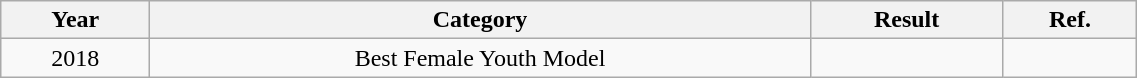<table class="wikitable sortable"  style="text-align:center; width:60%;">
<tr>
<th>Year</th>
<th>Category</th>
<th>Result</th>
<th>Ref.</th>
</tr>
<tr>
<td>2018</td>
<td>Best Female Youth Model</td>
<td></td>
<td></td>
</tr>
</table>
